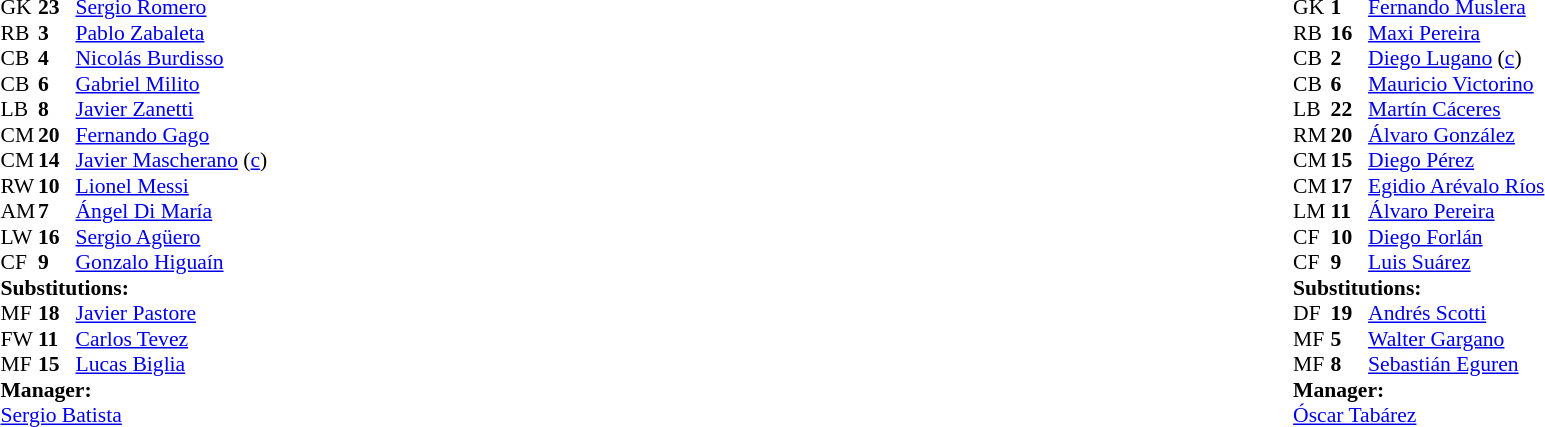<table width="100%">
<tr>
<td valign="top" width="50%"><br><table style="font-size: 90%" cellspacing="0" cellpadding="0">
<tr>
<th width="25"></th>
<th width="25"></th>
</tr>
<tr>
<td>GK</td>
<td><strong>23</strong></td>
<td><a href='#'>Sergio Romero</a></td>
</tr>
<tr>
<td>RB</td>
<td><strong>3</strong></td>
<td><a href='#'>Pablo Zabaleta</a></td>
<td></td>
</tr>
<tr>
<td>CB</td>
<td><strong>4</strong></td>
<td><a href='#'>Nicolás Burdisso</a></td>
<td></td>
</tr>
<tr>
<td>CB</td>
<td><strong>6</strong></td>
<td><a href='#'>Gabriel Milito</a></td>
<td></td>
</tr>
<tr>
<td>LB</td>
<td><strong>8</strong></td>
<td><a href='#'>Javier Zanetti</a></td>
</tr>
<tr>
<td>CM</td>
<td><strong>20</strong></td>
<td><a href='#'>Fernando Gago</a></td>
<td></td>
<td></td>
</tr>
<tr>
<td>CM</td>
<td><strong>14</strong></td>
<td><a href='#'>Javier Mascherano</a> (<a href='#'>c</a>)</td>
<td></td>
</tr>
<tr>
<td>RW</td>
<td><strong>10</strong></td>
<td><a href='#'>Lionel Messi</a></td>
</tr>
<tr>
<td>AM</td>
<td><strong>7</strong></td>
<td><a href='#'>Ángel Di María</a></td>
<td></td>
<td></td>
</tr>
<tr>
<td>LW</td>
<td><strong>16</strong></td>
<td><a href='#'>Sergio Agüero</a></td>
<td></td>
<td></td>
</tr>
<tr>
<td>CF</td>
<td><strong>9</strong></td>
<td><a href='#'>Gonzalo Higuaín</a></td>
</tr>
<tr>
<td colspan=3><strong>Substitutions:</strong></td>
</tr>
<tr>
<td>MF</td>
<td><strong>18</strong></td>
<td><a href='#'>Javier Pastore</a></td>
<td></td>
<td></td>
</tr>
<tr>
<td>FW</td>
<td><strong>11</strong></td>
<td><a href='#'>Carlos Tevez</a></td>
<td></td>
<td></td>
</tr>
<tr>
<td>MF</td>
<td><strong>15</strong></td>
<td><a href='#'>Lucas Biglia</a></td>
<td></td>
<td></td>
</tr>
<tr>
<td colspan=3><strong>Manager:</strong></td>
</tr>
<tr>
<td colspan=3><a href='#'>Sergio Batista</a></td>
</tr>
</table>
</td>
<td valign="top"></td>
<td valign="top" width="50%"><br><table style="font-size: 90%" cellspacing="0" cellpadding="0" align="center">
<tr>
<th width=25></th>
<th width=25></th>
</tr>
<tr>
<td>GK</td>
<td><strong>1</strong></td>
<td><a href='#'>Fernando Muslera</a></td>
</tr>
<tr>
<td>RB</td>
<td><strong>16</strong></td>
<td><a href='#'>Maxi Pereira</a></td>
</tr>
<tr>
<td>CB</td>
<td><strong>2</strong></td>
<td><a href='#'>Diego Lugano</a> (<a href='#'>c</a>)</td>
</tr>
<tr>
<td>CB</td>
<td><strong>6</strong></td>
<td><a href='#'>Mauricio Victorino</a></td>
<td></td>
<td></td>
</tr>
<tr>
<td>LB</td>
<td><strong>22</strong></td>
<td><a href='#'>Martín Cáceres</a></td>
<td></td>
</tr>
<tr>
<td>RM</td>
<td><strong>20</strong></td>
<td><a href='#'>Álvaro González</a></td>
<td></td>
</tr>
<tr>
<td>CM</td>
<td><strong>15</strong></td>
<td><a href='#'>Diego Pérez</a></td>
<td></td>
</tr>
<tr>
<td>CM</td>
<td><strong>17</strong></td>
<td><a href='#'>Egidio Arévalo Ríos</a></td>
<td></td>
<td></td>
</tr>
<tr>
<td>LM</td>
<td><strong>11</strong></td>
<td><a href='#'>Álvaro Pereira</a></td>
<td></td>
<td></td>
</tr>
<tr>
<td>CF</td>
<td><strong>10</strong></td>
<td><a href='#'>Diego Forlán</a></td>
</tr>
<tr>
<td>CF</td>
<td><strong>9</strong></td>
<td><a href='#'>Luis Suárez</a></td>
</tr>
<tr>
<td colspan=3><strong>Substitutions:</strong></td>
</tr>
<tr>
<td>DF</td>
<td><strong>19</strong></td>
<td><a href='#'>Andrés Scotti</a></td>
<td></td>
<td></td>
</tr>
<tr>
<td>MF</td>
<td><strong>5</strong></td>
<td><a href='#'>Walter Gargano</a></td>
<td></td>
<td></td>
</tr>
<tr>
<td>MF</td>
<td><strong>8</strong></td>
<td><a href='#'>Sebastián Eguren</a></td>
<td></td>
<td></td>
</tr>
<tr>
<td colspan=3><strong>Manager:</strong></td>
</tr>
<tr>
<td colspan=3><a href='#'>Óscar Tabárez</a></td>
</tr>
<tr>
</tr>
</table>
</td>
</tr>
</table>
